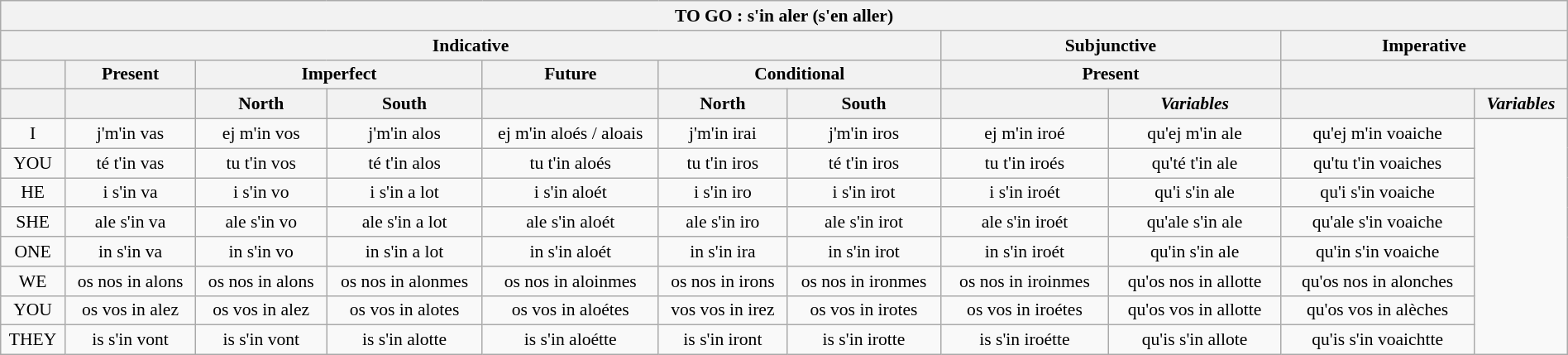<table class="wikitable centre" style="width:100%;text-align:center;font-size:90%;">
<tr>
<th colspan="11" width=100%>TO GO : s'in aler (s'en aller)</th>
</tr>
<tr>
<th colspan="7" width=60%>Indicative</th>
<th colspan="2">Subjunctive</th>
<th colspan="2">Imperative</th>
</tr>
<tr>
<th></th>
<th>Present</th>
<th colspan="2">Imperfect</th>
<th>Future</th>
<th colspan="2">Conditional</th>
<th colspan="2">Present</th>
<th colspan="2"></th>
</tr>
<tr>
<th></th>
<th></th>
<th>North</th>
<th>South</th>
<th></th>
<th>North</th>
<th>South</th>
<th></th>
<th><em>Variables</em></th>
<th></th>
<th><em>Variables</em></th>
</tr>
<tr>
<td>I</td>
<td>j'm'in vas</td>
<td>ej m'in vos</td>
<td>j'm'in alos</td>
<td>ej m'in aloés / aloais</td>
<td>j'm'in irai</td>
<td>j'm'in iros</td>
<td>ej m'in iroé</td>
<td>qu'ej m'in ale</td>
<td>qu'ej m'in voaiche</td>
</tr>
<tr>
<td>YOU</td>
<td>té t'in vas</td>
<td>tu t'in vos</td>
<td>té t'in alos</td>
<td>tu t'in aloés</td>
<td>tu t'in iros</td>
<td>té t'in iros</td>
<td>tu t'in iroés</td>
<td>qu'té t'in ale</td>
<td>qu'tu t'in voaiches</td>
</tr>
<tr>
<td>HE</td>
<td>i s'in va</td>
<td>i s'in vo</td>
<td>i s'in a lot</td>
<td>i s'in aloét</td>
<td>i s'in iro</td>
<td>i s'in irot</td>
<td>i s'in iroét</td>
<td>qu'i s'in ale</td>
<td>qu'i s'in voaiche</td>
</tr>
<tr>
<td>SHE</td>
<td>ale s'in va</td>
<td>ale s'in vo</td>
<td>ale s'in a lot</td>
<td>ale s'in aloét</td>
<td>ale s'in iro</td>
<td>ale s'in irot</td>
<td>ale s'in iroét</td>
<td>qu'ale s'in ale</td>
<td>qu'ale s'in voaiche</td>
</tr>
<tr>
<td>ONE</td>
<td>in s'in va</td>
<td>in s'in vo</td>
<td>in s'in a lot</td>
<td>in s'in aloét</td>
<td>in s'in ira</td>
<td>in s'in irot</td>
<td>in s'in iroét</td>
<td>qu'in s'in ale</td>
<td>qu'in s'in voaiche</td>
</tr>
<tr>
<td>WE</td>
<td>os nos in alons</td>
<td>os nos in alons</td>
<td>os nos in alonmes</td>
<td>os nos in aloinmes</td>
<td>os nos in irons</td>
<td>os nos in ironmes</td>
<td>os nos in iroinmes</td>
<td>qu'os nos in allotte</td>
<td>qu'os nos in alonches</td>
</tr>
<tr>
<td>YOU</td>
<td>os vos in alez</td>
<td>os vos in alez</td>
<td>os vos in alotes</td>
<td>os vos in aloétes</td>
<td>vos vos in irez</td>
<td>os vos in irotes</td>
<td>os vos in iroétes</td>
<td>qu'os vos in allotte</td>
<td>qu'os vos in alèches</td>
</tr>
<tr>
<td>THEY</td>
<td>is s'in vont</td>
<td>is s'in vont</td>
<td>is s'in alotte</td>
<td>is s'in aloétte</td>
<td>is s'in iront</td>
<td>is s'in irotte</td>
<td>is s'in iroétte</td>
<td>qu'is s'in allote</td>
<td>qu'is s'in voaichtte</td>
</tr>
</table>
